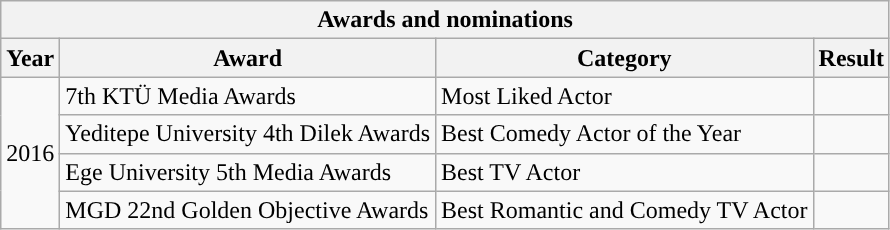<table class="wikitable">
<tr>
<th colspan="4">Awards and nominations</th>
</tr>
<tr>
<th>Year</th>
<th>Award</th>
<th>Category</th>
<th>Result</th>
</tr>
<tr>
<td rowspan=4>2016</td>
<td>7th KTÜ Media Awards</td>
<td>Most Liked Actor</td>
<td></td>
</tr>
<tr>
<td>Yeditepe University 4th Dilek Awards</td>
<td>Best Comedy Actor of the Year</td>
<td></td>
</tr>
<tr>
<td>Ege University 5th Media Awards</td>
<td>Best TV Actor</td>
<td></td>
</tr>
<tr>
<td>MGD 22nd Golden Objective Awards</td>
<td>Best Romantic and Comedy TV Actor</td>
<td></td>
</tr>
</table>
